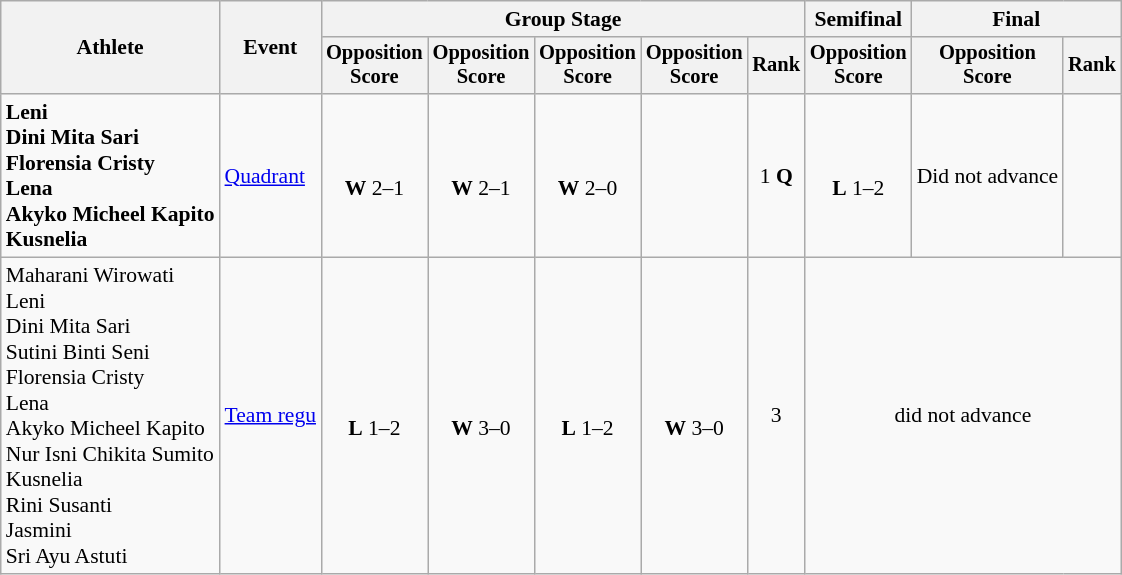<table class=wikitable style=font-size:90%;text-align:center>
<tr>
<th rowspan="2">Athlete</th>
<th rowspan="2">Event</th>
<th colspan=5>Group Stage</th>
<th>Semifinal</th>
<th colspan=2>Final</th>
</tr>
<tr style="font-size:95%">
<th>Opposition<br>Score</th>
<th>Opposition<br>Score</th>
<th>Opposition<br>Score</th>
<th>Opposition<br>Score</th>
<th>Rank</th>
<th>Opposition<br>Score</th>
<th>Opposition<br>Score</th>
<th>Rank</th>
</tr>
<tr>
<td align=left><strong>Leni<br>Dini Mita Sari<br>Florensia Cristy<br>Lena<br>Akyko Micheel Kapito<br>Kusnelia</strong></td>
<td align=left><a href='#'>Quadrant</a></td>
<td><br><strong>W</strong> 2–1</td>
<td><br><strong>W</strong> 2–1</td>
<td><br><strong>W</strong> 2–0</td>
<td></td>
<td>1 <strong>Q</strong></td>
<td><br><strong>L</strong> 1–2</td>
<td>Did not advance</td>
<td></td>
</tr>
<tr>
<td align=left>Maharani Wirowati<br>Leni<br>Dini Mita Sari<br>Sutini Binti Seni<br>Florensia Cristy<br>Lena<br>Akyko Micheel Kapito<br>Nur Isni Chikita Sumito<br>Kusnelia<br>Rini Susanti<br>Jasmini<br>Sri Ayu Astuti</td>
<td align=left><a href='#'>Team regu</a></td>
<td><br><strong>L</strong> 1–2</td>
<td><br><strong>W</strong> 3–0</td>
<td><br><strong>L</strong> 1–2</td>
<td><br><strong>W</strong> 3–0</td>
<td>3</td>
<td colspan=3>did not advance</td>
</tr>
</table>
